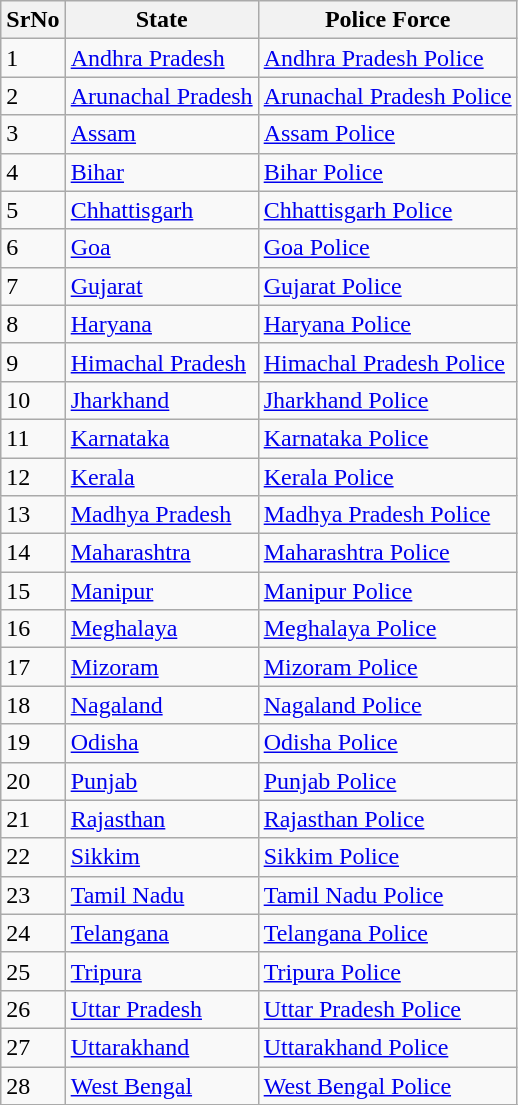<table class="wikitable">
<tr>
<th>SrNo</th>
<th>State</th>
<th>Police Force</th>
</tr>
<tr>
<td>1</td>
<td><a href='#'>Andhra Pradesh</a></td>
<td><a href='#'>Andhra Pradesh Police</a></td>
</tr>
<tr>
<td>2</td>
<td><a href='#'>Arunachal Pradesh</a></td>
<td><a href='#'>Arunachal Pradesh Police</a></td>
</tr>
<tr>
<td>3</td>
<td><a href='#'>Assam</a></td>
<td><a href='#'>Assam Police</a></td>
</tr>
<tr>
<td>4</td>
<td><a href='#'>Bihar</a></td>
<td><a href='#'>Bihar Police</a></td>
</tr>
<tr>
<td>5</td>
<td><a href='#'>Chhattisgarh</a></td>
<td><a href='#'>Chhattisgarh Police</a></td>
</tr>
<tr>
<td>6</td>
<td><a href='#'>Goa</a></td>
<td><a href='#'>Goa Police</a></td>
</tr>
<tr>
<td>7</td>
<td><a href='#'>Gujarat</a></td>
<td><a href='#'>Gujarat Police</a></td>
</tr>
<tr>
<td>8</td>
<td><a href='#'>Haryana</a></td>
<td><a href='#'>Haryana Police</a></td>
</tr>
<tr>
<td>9</td>
<td><a href='#'>Himachal Pradesh</a></td>
<td><a href='#'>Himachal Pradesh Police</a></td>
</tr>
<tr>
<td>10</td>
<td><a href='#'>Jharkhand</a></td>
<td><a href='#'>Jharkhand Police</a></td>
</tr>
<tr>
<td>11</td>
<td><a href='#'>Karnataka</a></td>
<td><a href='#'>Karnataka Police</a></td>
</tr>
<tr>
<td>12</td>
<td><a href='#'>Kerala</a></td>
<td><a href='#'>Kerala Police</a></td>
</tr>
<tr>
<td>13</td>
<td><a href='#'>Madhya Pradesh</a></td>
<td><a href='#'>Madhya Pradesh Police</a></td>
</tr>
<tr>
<td>14</td>
<td><a href='#'>Maharashtra</a></td>
<td><a href='#'>Maharashtra Police</a></td>
</tr>
<tr>
<td>15</td>
<td><a href='#'>Manipur</a></td>
<td><a href='#'>Manipur Police</a></td>
</tr>
<tr>
<td>16</td>
<td><a href='#'>Meghalaya</a></td>
<td><a href='#'>Meghalaya Police</a></td>
</tr>
<tr>
<td>17</td>
<td><a href='#'>Mizoram</a></td>
<td><a href='#'>Mizoram Police</a></td>
</tr>
<tr>
<td>18</td>
<td><a href='#'>Nagaland</a></td>
<td><a href='#'>Nagaland Police</a></td>
</tr>
<tr>
<td>19</td>
<td><a href='#'>Odisha</a></td>
<td><a href='#'>Odisha Police</a></td>
</tr>
<tr>
<td>20</td>
<td><a href='#'>Punjab</a></td>
<td><a href='#'>Punjab Police</a></td>
</tr>
<tr>
<td>21</td>
<td><a href='#'>Rajasthan</a></td>
<td><a href='#'>Rajasthan Police</a></td>
</tr>
<tr>
<td>22</td>
<td><a href='#'>Sikkim</a></td>
<td><a href='#'>Sikkim Police</a></td>
</tr>
<tr>
<td>23</td>
<td><a href='#'>Tamil Nadu</a></td>
<td><a href='#'>Tamil Nadu Police</a></td>
</tr>
<tr>
<td>24</td>
<td><a href='#'>Telangana</a></td>
<td><a href='#'>Telangana Police</a></td>
</tr>
<tr>
<td>25</td>
<td><a href='#'>Tripura</a></td>
<td><a href='#'>Tripura Police</a></td>
</tr>
<tr>
<td>26</td>
<td><a href='#'>Uttar Pradesh</a></td>
<td><a href='#'>Uttar Pradesh Police</a></td>
</tr>
<tr>
<td>27</td>
<td><a href='#'>Uttarakhand</a></td>
<td><a href='#'>Uttarakhand Police</a></td>
</tr>
<tr>
<td>28</td>
<td><a href='#'>West Bengal</a></td>
<td><a href='#'>West Bengal Police</a></td>
</tr>
<tr>
</tr>
</table>
